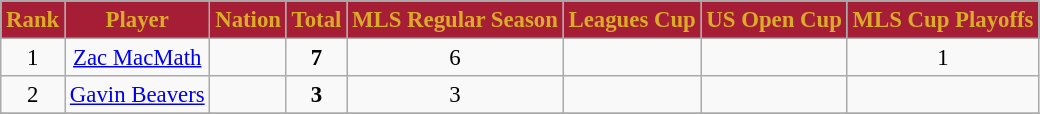<table class="wikitable" style="font-size: 95%; text-align: center;">
<tr>
</tr>
<tr>
<th style="background:#A51E36; color:#DAAC27; text-align:center;">Rank</th>
<th style="background:#A51E36; color:#DAAC27; text-align:center;">Player</th>
<th style="background:#A51E36; color:#DAAC27; text-align:center;">Nation</th>
<th style="background:#A51E36; color:#DAAC27; text-align:center;">Total</th>
<th style="background:#A51E36; color:#DAAC27; text-align:center;">MLS Regular Season</th>
<th style="background:#A51E36; color:#DAAC27; text-align:center;">Leagues Cup</th>
<th style="background:#A51E36; color:#DAAC27; text-align:center;">US Open Cup</th>
<th style="background:#A51E36; color:#DAAC27; text-align:center;">MLS Cup Playoffs</th>
</tr>
<tr>
<td>1</td>
<td><a href='#'>Zac MacMath</a></td>
<td></td>
<td><strong>7</strong></td>
<td>6</td>
<td></td>
<td></td>
<td>1</td>
</tr>
<tr>
<td>2</td>
<td><a href='#'>Gavin Beavers</a></td>
<td></td>
<td><strong>3</strong></td>
<td>3</td>
<td></td>
<td></td>
<td></td>
</tr>
<tr>
</tr>
</table>
